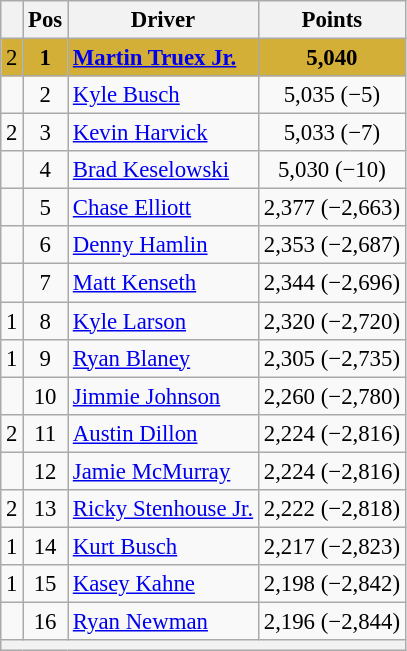<table class="wikitable" style="font-size: 95%">
<tr>
<th></th>
<th>Pos</th>
<th>Driver</th>
<th>Points</th>
</tr>
<tr style="background:#D4AF37;">
<td align="left"> 2</td>
<td style="text-align:center;"><strong>1</strong></td>
<td><strong><a href='#'>Martin Truex Jr.</a></strong></td>
<td style="text-align:center;"><strong>5,040</strong></td>
</tr>
<tr>
<td align="left"></td>
<td style="text-align:center;">2</td>
<td><a href='#'>Kyle Busch</a></td>
<td style="text-align:center;">5,035 (−5)</td>
</tr>
<tr>
<td align="left"> 2</td>
<td style="text-align:center;">3</td>
<td><a href='#'>Kevin Harvick</a></td>
<td style="text-align:center;">5,033 (−7)</td>
</tr>
<tr>
<td align="left"></td>
<td style="text-align:center;">4</td>
<td><a href='#'>Brad Keselowski</a></td>
<td style="text-align:center;">5,030 (−10)</td>
</tr>
<tr>
<td align="left"></td>
<td style="text-align:center;">5</td>
<td><a href='#'>Chase Elliott</a></td>
<td style="text-align:center;">2,377 (−2,663)</td>
</tr>
<tr>
<td align="left"></td>
<td style="text-align:center;">6</td>
<td><a href='#'>Denny Hamlin</a></td>
<td style="text-align:center;">2,353 (−2,687)</td>
</tr>
<tr>
<td align="left"></td>
<td style="text-align:center;">7</td>
<td><a href='#'>Matt Kenseth</a></td>
<td style="text-align:center;">2,344 (−2,696)</td>
</tr>
<tr>
<td align="left"> 1</td>
<td style="text-align:center;">8</td>
<td><a href='#'>Kyle Larson</a></td>
<td style="text-align:center;">2,320 (−2,720)</td>
</tr>
<tr>
<td align="left"> 1</td>
<td style="text-align:center;">9</td>
<td><a href='#'>Ryan Blaney</a></td>
<td style="text-align:center;">2,305 (−2,735)</td>
</tr>
<tr>
<td align="left"></td>
<td style="text-align:center;">10</td>
<td><a href='#'>Jimmie Johnson</a></td>
<td style="text-align:center;">2,260 (−2,780)</td>
</tr>
<tr>
<td align="left"> 2</td>
<td style="text-align:center;">11</td>
<td><a href='#'>Austin Dillon</a></td>
<td style="text-align:center;">2,224 (−2,816)</td>
</tr>
<tr>
<td align="left"></td>
<td style="text-align:center;">12</td>
<td><a href='#'>Jamie McMurray</a></td>
<td style="text-align:center;">2,224 (−2,816)</td>
</tr>
<tr>
<td align="left"> 2</td>
<td style="text-align:center;">13</td>
<td><a href='#'>Ricky Stenhouse Jr.</a></td>
<td style="text-align:center;">2,222 (−2,818)</td>
</tr>
<tr>
<td align="left"> 1</td>
<td style="text-align:center;">14</td>
<td><a href='#'>Kurt Busch</a></td>
<td style="text-align:center;">2,217 (−2,823)</td>
</tr>
<tr>
<td align="left"> 1</td>
<td style="text-align:center;">15</td>
<td><a href='#'>Kasey Kahne</a></td>
<td style="text-align:center;">2,198 (−2,842)</td>
</tr>
<tr>
<td align="left"></td>
<td style="text-align:center;">16</td>
<td><a href='#'>Ryan Newman</a></td>
<td style="text-align:center;">2,196 (−2,844)</td>
</tr>
<tr class="sortbottom">
<th colspan="9"></th>
</tr>
</table>
